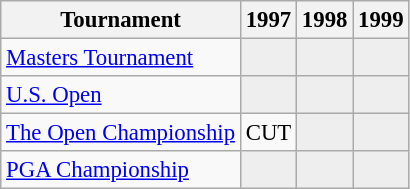<table class="wikitable" style="font-size:95%;text-align:center;">
<tr>
<th>Tournament</th>
<th>1997</th>
<th>1998</th>
<th>1999</th>
</tr>
<tr>
<td align=left><a href='#'>Masters Tournament</a></td>
<td style="background:#eeeeee;"></td>
<td style="background:#eeeeee;"></td>
<td style="background:#eeeeee;"></td>
</tr>
<tr>
<td align=left><a href='#'>U.S. Open</a></td>
<td style="background:#eeeeee;"></td>
<td style="background:#eeeeee;"></td>
<td style="background:#eeeeee;"></td>
</tr>
<tr>
<td align=left><a href='#'>The Open Championship</a></td>
<td>CUT</td>
<td style="background:#eeeeee;"></td>
<td style="background:#eeeeee;"></td>
</tr>
<tr>
<td align=left><a href='#'>PGA Championship</a></td>
<td style="background:#eeeeee;"></td>
<td style="background:#eeeeee;"></td>
<td style="background:#eeeeee;"></td>
</tr>
</table>
